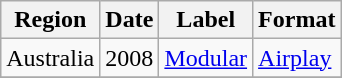<table class="wikitable">
<tr>
<th>Region</th>
<th>Date</th>
<th>Label</th>
<th>Format</th>
</tr>
<tr>
<td>Australia</td>
<td>2008</td>
<td><a href='#'>Modular</a></td>
<td><a href='#'>Airplay</a></td>
</tr>
<tr>
</tr>
</table>
